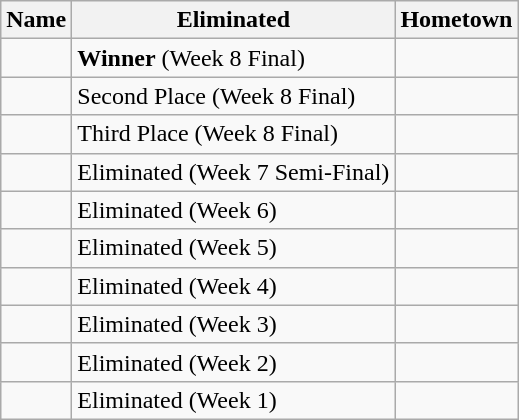<table class="wikitable sortable">
<tr>
<th>Name</th>
<th>Eliminated</th>
<th>Hometown</th>
</tr>
<tr>
<td></td>
<td><strong>Winner</strong> (Week 8 Final)</td>
<td></td>
</tr>
<tr>
<td></td>
<td>Second Place (Week 8 Final)</td>
<td></td>
</tr>
<tr>
<td></td>
<td>Third Place (Week 8 Final)</td>
<td></td>
</tr>
<tr>
<td></td>
<td>Eliminated (Week 7 Semi-Final)</td>
<td></td>
</tr>
<tr>
<td></td>
<td>Eliminated (Week 6)</td>
<td></td>
</tr>
<tr>
<td></td>
<td>Eliminated (Week 5)</td>
<td></td>
</tr>
<tr>
<td></td>
<td>Eliminated (Week 4)</td>
<td></td>
</tr>
<tr>
<td></td>
<td>Eliminated (Week 3)</td>
<td></td>
</tr>
<tr>
<td></td>
<td>Eliminated (Week 2)</td>
<td></td>
</tr>
<tr>
<td></td>
<td>Eliminated (Week 1)</td>
<td></td>
</tr>
</table>
